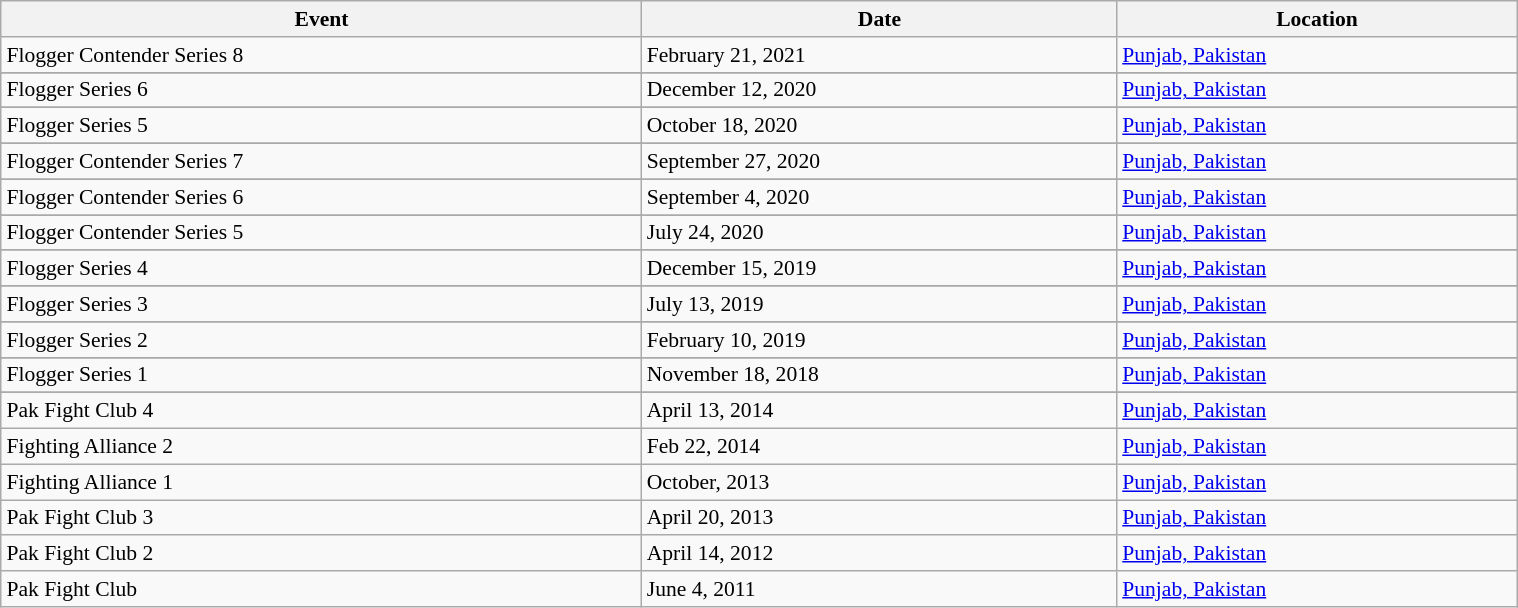<table class="wikitable sortable" style="width:80%; margin:auto; font-size:90%;">
<tr>
<th>Event</th>
<th>Date</th>
<th>Location</th>
</tr>
<tr>
<td>Flogger Contender Series 8</td>
<td>February 21, 2021</td>
<td> <a href='#'>Punjab, Pakistan</a></td>
</tr>
<tr>
</tr>
<tr>
<td>Flogger Series 6</td>
<td>December 12, 2020</td>
<td> <a href='#'>Punjab, Pakistan</a></td>
</tr>
<tr>
</tr>
<tr>
<td>Flogger Series 5</td>
<td>October 18, 2020</td>
<td> <a href='#'>Punjab, Pakistan</a></td>
</tr>
<tr>
</tr>
<tr>
<td>Flogger Contender Series 7</td>
<td>September 27, 2020</td>
<td> <a href='#'>Punjab, Pakistan</a></td>
</tr>
<tr>
</tr>
<tr>
<td>Flogger Contender Series 6</td>
<td>September 4, 2020</td>
<td> <a href='#'>Punjab, Pakistan</a></td>
</tr>
<tr>
</tr>
<tr>
<td>Flogger Contender Series 5</td>
<td>July 24, 2020</td>
<td> <a href='#'>Punjab, Pakistan</a></td>
</tr>
<tr>
</tr>
<tr>
<td>Flogger Series 4</td>
<td>December 15, 2019</td>
<td> <a href='#'>Punjab, Pakistan</a></td>
</tr>
<tr>
</tr>
<tr>
<td>Flogger Series 3</td>
<td>July 13, 2019</td>
<td> <a href='#'>Punjab, Pakistan</a></td>
</tr>
<tr>
</tr>
<tr>
<td>Flogger Series 2</td>
<td>February 10, 2019</td>
<td> <a href='#'>Punjab, Pakistan</a></td>
</tr>
<tr>
</tr>
<tr>
<td>Flogger Series 1</td>
<td>November 18, 2018</td>
<td> <a href='#'>Punjab, Pakistan</a></td>
</tr>
<tr>
</tr>
<tr>
<td>Pak Fight Club 4</td>
<td>April 13, 2014</td>
<td> <a href='#'>Punjab, Pakistan</a></td>
</tr>
<tr>
<td>Fighting Alliance 2</td>
<td>Feb 22, 2014</td>
<td> <a href='#'>Punjab, Pakistan</a></td>
</tr>
<tr>
<td>Fighting Alliance 1</td>
<td>October, 2013</td>
<td> <a href='#'>Punjab, Pakistan</a></td>
</tr>
<tr>
<td>Pak Fight Club 3</td>
<td>April 20, 2013</td>
<td> <a href='#'>Punjab, Pakistan</a></td>
</tr>
<tr>
<td>Pak Fight Club 2</td>
<td>April 14, 2012</td>
<td> <a href='#'>Punjab, Pakistan</a></td>
</tr>
<tr>
<td>Pak Fight Club</td>
<td>June 4, 2011</td>
<td> <a href='#'>Punjab, Pakistan</a></td>
</tr>
</table>
